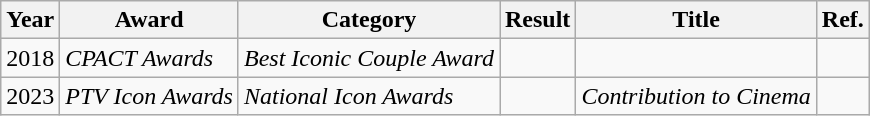<table class="wikitable">
<tr>
<th>Year</th>
<th>Award</th>
<th>Category</th>
<th>Result</th>
<th>Title</th>
<th>Ref.</th>
</tr>
<tr>
<td>2018</td>
<td><em>CPACT Awards</em></td>
<td><em>Best Iconic Couple Award</em></td>
<td></td>
<td></td>
<td></td>
</tr>
<tr>
<td>2023</td>
<td><em>PTV Icon Awards</em></td>
<td><em>National Icon Awards</em></td>
<td></td>
<td><em>Contribution to Cinema</em></td>
<td></td>
</tr>
</table>
